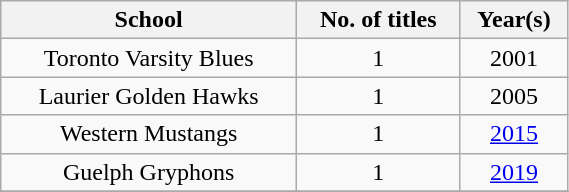<table class="wikitable" width="30%">
<tr>
<th>School</th>
<th>No. of titles</th>
<th>Year(s)</th>
</tr>
<tr align="center" bgcolor="">
<td>Toronto Varsity Blues</td>
<td>1</td>
<td>2001</td>
</tr>
<tr align="center" bgcolor="">
<td>Laurier Golden Hawks</td>
<td>1</td>
<td>2005</td>
</tr>
<tr align="center" bgcolor="">
<td>Western Mustangs</td>
<td>1</td>
<td><a href='#'>2015</a></td>
</tr>
<tr align="center" bgcolor="">
<td>Guelph Gryphons</td>
<td>1</td>
<td><a href='#'>2019</a></td>
</tr>
<tr align="center" bgcolor="">
</tr>
</table>
